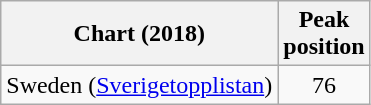<table class="wikitable">
<tr>
<th>Chart (2018)</th>
<th>Peak<br>position</th>
</tr>
<tr>
<td>Sweden (<a href='#'>Sverigetopplistan</a>)</td>
<td align="center">76</td>
</tr>
</table>
